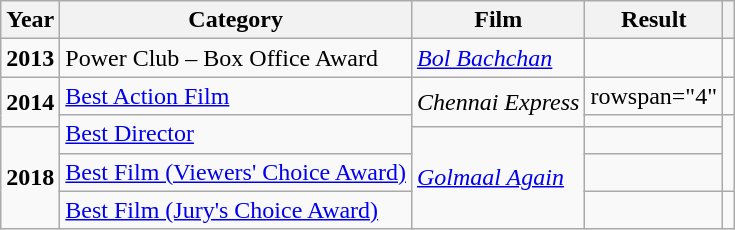<table Class="wikitable">
<tr>
<th>Year</th>
<th>Category</th>
<th>Film</th>
<th>Result</th>
<th></th>
</tr>
<tr>
<td><strong>2013</strong></td>
<td>Power Club – Box Office Award</td>
<td><em><a href='#'>Bol Bachchan</a></em></td>
<td></td>
<td></td>
</tr>
<tr>
<td rowspan="2"><strong>2014</strong></td>
<td><a href='#'>Best Action Film</a></td>
<td rowspan="2"><em>Chennai Express</em></td>
<td>rowspan="4" </td>
<td></td>
</tr>
<tr>
<td rowspan="2"><a href='#'>Best Director</a></td>
<td></td>
</tr>
<tr>
<td rowspan="3"><strong>2018</strong></td>
<td rowspan="3"><em><a href='#'>Golmaal Again</a></em></td>
<td></td>
</tr>
<tr>
<td><a href='#'>Best Film (Viewers' Choice Award)</a></td>
<td><br></td>
</tr>
<tr>
<td><a href='#'>Best Film (Jury's Choice Award)</a></td>
<td></td>
<td><br></td>
</tr>
</table>
